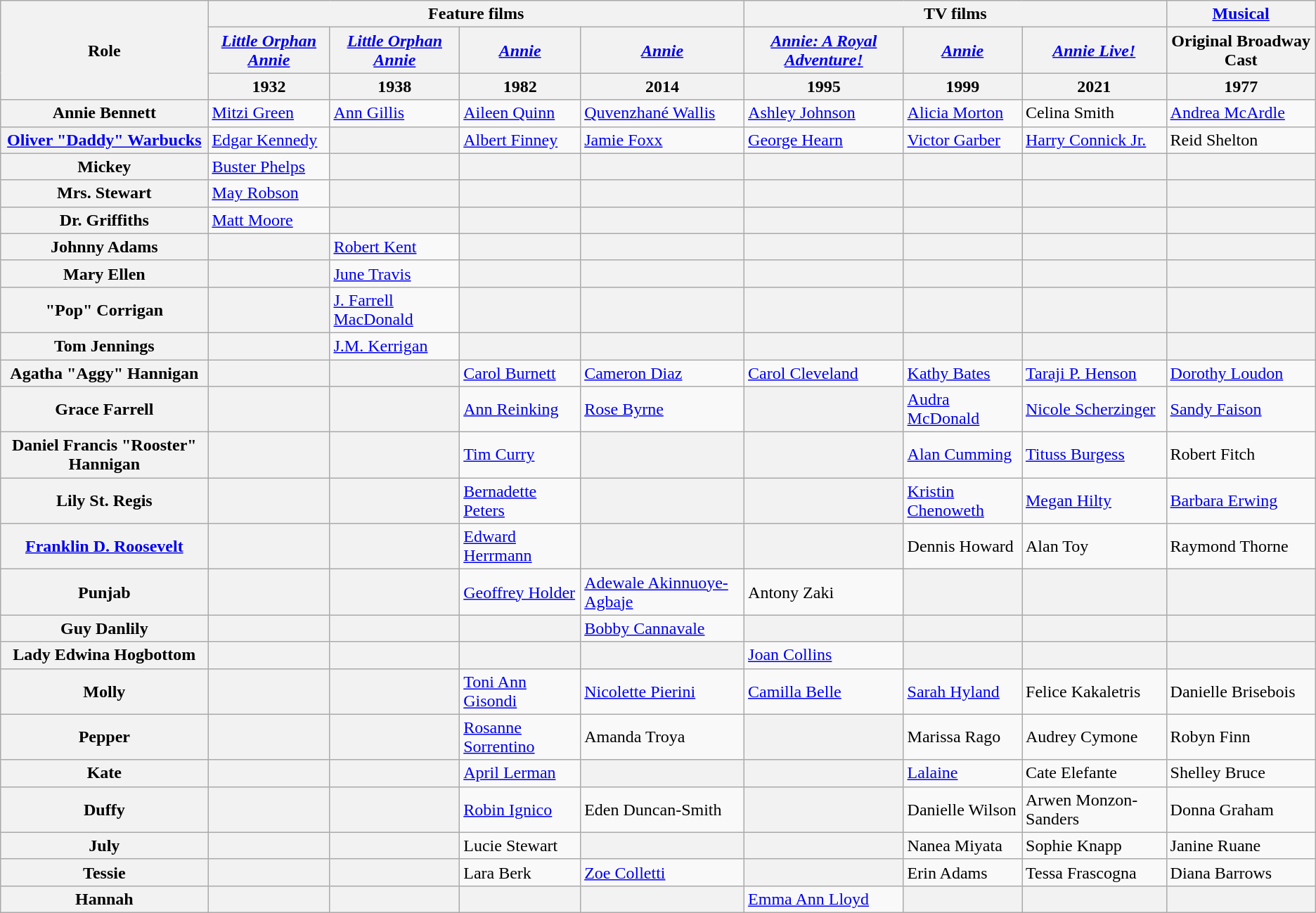<table class="wikitable">
<tr>
<th rowspan="3">Role</th>
<th colspan="4">Feature films</th>
<th colspan="3">TV films</th>
<th><a href='#'>Musical</a></th>
</tr>
<tr>
<th><em><a href='#'>Little Orphan Annie</a></em></th>
<th><em><a href='#'>Little Orphan Annie</a></em></th>
<th><em><a href='#'>Annie</a></em></th>
<th><em><a href='#'>Annie</a></em></th>
<th><em><a href='#'>Annie: A Royal Adventure!</a></em></th>
<th><em><a href='#'>Annie</a></em></th>
<th><em><a href='#'>Annie Live!</a></em></th>
<th>Original Broadway Cast</th>
</tr>
<tr>
<th>1932</th>
<th>1938</th>
<th>1982</th>
<th>2014</th>
<th>1995</th>
<th>1999</th>
<th>2021</th>
<th>1977</th>
</tr>
<tr>
<th>Annie Bennett</th>
<td><a href='#'>Mitzi Green</a></td>
<td><a href='#'>Ann Gillis</a></td>
<td><a href='#'>Aileen Quinn</a></td>
<td><a href='#'>Quvenzhané Wallis</a></td>
<td><a href='#'>Ashley Johnson</a></td>
<td><a href='#'>Alicia Morton</a></td>
<td>Celina Smith</td>
<td><a href='#'>Andrea McArdle</a></td>
</tr>
<tr>
<th><a href='#'>Oliver "Daddy" Warbucks</a></th>
<td><a href='#'>Edgar Kennedy</a></td>
<th></th>
<td><a href='#'>Albert Finney</a></td>
<td><a href='#'>Jamie Foxx</a></td>
<td><a href='#'>George Hearn</a></td>
<td><a href='#'>Victor Garber</a></td>
<td><a href='#'>Harry Connick Jr.</a></td>
<td>Reid Shelton</td>
</tr>
<tr>
<th>Mickey</th>
<td><a href='#'>Buster Phelps</a></td>
<th></th>
<th></th>
<th></th>
<th></th>
<th></th>
<th></th>
<th></th>
</tr>
<tr>
<th>Mrs. Stewart</th>
<td><a href='#'>May Robson</a></td>
<th></th>
<th></th>
<th></th>
<th></th>
<th></th>
<th></th>
<th></th>
</tr>
<tr>
<th>Dr. Griffiths</th>
<td><a href='#'>Matt Moore</a></td>
<th></th>
<th></th>
<th></th>
<th></th>
<th></th>
<th></th>
<th></th>
</tr>
<tr>
<th>Johnny Adams</th>
<th></th>
<td><a href='#'>Robert Kent</a></td>
<th></th>
<th></th>
<th></th>
<th></th>
<th></th>
<th></th>
</tr>
<tr>
<th>Mary Ellen</th>
<th></th>
<td><a href='#'>June Travis</a></td>
<th></th>
<th></th>
<th></th>
<th></th>
<th></th>
<th></th>
</tr>
<tr>
<th>"Pop" Corrigan</th>
<th></th>
<td><a href='#'>J. Farrell MacDonald</a></td>
<th></th>
<th></th>
<th></th>
<th></th>
<th></th>
<th></th>
</tr>
<tr>
<th>Tom Jennings</th>
<th></th>
<td><a href='#'>J.M. Kerrigan</a></td>
<th></th>
<th></th>
<th></th>
<th></th>
<th></th>
<th></th>
</tr>
<tr>
<th>Agatha "Aggy" Hannigan</th>
<th></th>
<th></th>
<td><a href='#'>Carol Burnett</a></td>
<td><a href='#'>Cameron Diaz</a></td>
<td><a href='#'>Carol Cleveland</a></td>
<td><a href='#'>Kathy Bates</a></td>
<td><a href='#'>Taraji P. Henson</a></td>
<td><a href='#'>Dorothy Loudon</a></td>
</tr>
<tr>
<th>Grace Farrell</th>
<th></th>
<th></th>
<td><a href='#'>Ann Reinking</a></td>
<td><a href='#'>Rose Byrne</a></td>
<th></th>
<td><a href='#'>Audra McDonald</a></td>
<td><a href='#'>Nicole Scherzinger</a></td>
<td><a href='#'>Sandy Faison</a></td>
</tr>
<tr>
<th>Daniel Francis "Rooster" Hannigan</th>
<th></th>
<th></th>
<td><a href='#'>Tim Curry</a></td>
<th></th>
<th></th>
<td><a href='#'>Alan Cumming</a></td>
<td><a href='#'>Tituss Burgess</a></td>
<td>Robert Fitch</td>
</tr>
<tr>
<th>Lily St. Regis</th>
<th></th>
<th></th>
<td><a href='#'>Bernadette Peters</a></td>
<th></th>
<th></th>
<td><a href='#'>Kristin Chenoweth</a></td>
<td><a href='#'>Megan Hilty</a></td>
<td><a href='#'>Barbara Erwing</a></td>
</tr>
<tr>
<th><a href='#'>Franklin D. Roosevelt</a></th>
<th></th>
<th></th>
<td><a href='#'>Edward Herrmann</a></td>
<th></th>
<th></th>
<td>Dennis Howard</td>
<td>Alan Toy</td>
<td>Raymond Thorne</td>
</tr>
<tr>
<th>Punjab</th>
<th></th>
<th></th>
<td><a href='#'>Geoffrey Holder</a></td>
<td><a href='#'>Adewale Akinnuoye-Agbaje</a></td>
<td>Antony Zaki</td>
<th></th>
<th></th>
<th></th>
</tr>
<tr>
<th>Guy Danlily</th>
<th></th>
<th></th>
<th></th>
<td><a href='#'>Bobby Cannavale</a></td>
<th></th>
<th></th>
<th></th>
<th></th>
</tr>
<tr>
<th>Lady Edwina Hogbottom</th>
<th></th>
<th></th>
<th></th>
<th></th>
<td><a href='#'>Joan Collins</a></td>
<th></th>
<th></th>
<th></th>
</tr>
<tr>
<th>Molly</th>
<th></th>
<th></th>
<td><a href='#'>Toni Ann Gisondi</a></td>
<td><a href='#'>Nicolette Pierini</a></td>
<td><a href='#'>Camilla Belle</a></td>
<td><a href='#'>Sarah Hyland</a></td>
<td>Felice Kakaletris</td>
<td>Danielle Brisebois</td>
</tr>
<tr>
<th>Pepper</th>
<th></th>
<th></th>
<td><a href='#'>Rosanne Sorrentino</a></td>
<td>Amanda Troya</td>
<th></th>
<td>Marissa Rago</td>
<td>Audrey Cymone</td>
<td>Robyn Finn</td>
</tr>
<tr>
<th>Kate</th>
<th></th>
<th></th>
<td><a href='#'>April Lerman</a></td>
<th></th>
<th></th>
<td><a href='#'>Lalaine</a></td>
<td>Cate Elefante</td>
<td>Shelley Bruce</td>
</tr>
<tr>
<th>Duffy</th>
<th></th>
<th></th>
<td><a href='#'>Robin Ignico</a></td>
<td>Eden Duncan-Smith</td>
<th></th>
<td>Danielle Wilson</td>
<td>Arwen Monzon-Sanders</td>
<td>Donna Graham</td>
</tr>
<tr>
<th>July</th>
<th></th>
<th></th>
<td>Lucie Stewart</td>
<th></th>
<th></th>
<td>Nanea Miyata</td>
<td>Sophie Knapp</td>
<td>Janine Ruane</td>
</tr>
<tr>
<th>Tessie</th>
<th></th>
<th></th>
<td>Lara Berk</td>
<td><a href='#'>Zoe Colletti</a></td>
<th></th>
<td>Erin Adams</td>
<td>Tessa Frascogna</td>
<td>Diana Barrows</td>
</tr>
<tr>
<th>Hannah</th>
<th></th>
<th></th>
<th></th>
<th></th>
<td><a href='#'>Emma Ann Lloyd</a></td>
<th></th>
<th></th>
<th></th>
</tr>
</table>
